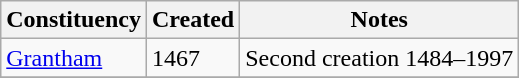<table class="wikitable">
<tr>
<th>Constituency</th>
<th>Created</th>
<th>Notes</th>
</tr>
<tr>
<td><a href='#'>Grantham</a></td>
<td>1467</td>
<td>Second creation 1484–1997</td>
</tr>
<tr>
</tr>
</table>
